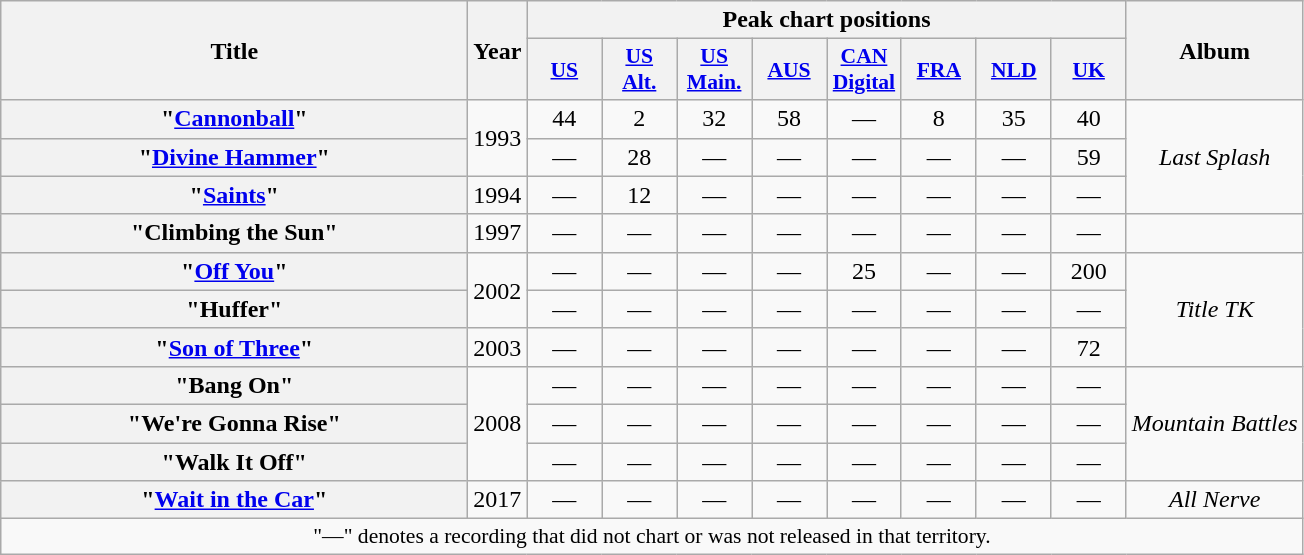<table class="wikitable plainrowheaders" style="text-align:center;" border="1">
<tr>
<th scope="col" rowspan="2" style="width:19em;">Title</th>
<th scope="col" rowspan="2">Year</th>
<th scope="col" colspan="8">Peak chart positions</th>
<th scope="col" rowspan="2">Album</th>
</tr>
<tr>
<th scope="col" style="width:3em;font-size:90%;"><a href='#'>US</a><br></th>
<th scope="col" style="width:3em;font-size:90%;"><a href='#'>US<br>Alt.</a><br></th>
<th scope="col" style="width:3em;font-size:90%;"><a href='#'>US<br>Main.</a><br></th>
<th scope="col" style="width:3em;font-size:90%;"><a href='#'>AUS</a><br></th>
<th scope="col" style="width:3em;font-size:90%;"><a href='#'>CAN<br>Digital</a><br></th>
<th scope="col" style="width:3em;font-size:90%;"><a href='#'>FRA</a><br></th>
<th scope="col" style="width:3em;font-size:90%;"><a href='#'>NLD</a><br></th>
<th scope="col" style="width:3em;font-size:90%;"><a href='#'>UK</a><br></th>
</tr>
<tr>
<th scope="row">"<a href='#'>Cannonball</a>"</th>
<td rowspan="2">1993</td>
<td>44</td>
<td>2</td>
<td>32</td>
<td>58</td>
<td>—</td>
<td>8</td>
<td>35</td>
<td>40</td>
<td rowspan="3"><em>Last Splash</em></td>
</tr>
<tr>
<th scope="row">"<a href='#'>Divine Hammer</a>"</th>
<td>—</td>
<td>28</td>
<td>—</td>
<td>—</td>
<td>—</td>
<td>—</td>
<td>—</td>
<td>59</td>
</tr>
<tr>
<th scope="row">"<a href='#'>Saints</a>"</th>
<td>1994</td>
<td>—</td>
<td>12</td>
<td>—</td>
<td>—</td>
<td>—</td>
<td>—</td>
<td>—</td>
<td>—</td>
</tr>
<tr>
<th scope="row">"Climbing the Sun"</th>
<td>1997</td>
<td>—</td>
<td>—</td>
<td>—</td>
<td>—</td>
<td>—</td>
<td>—</td>
<td>—</td>
<td>—</td>
<td></td>
</tr>
<tr>
<th scope="row">"<a href='#'>Off You</a>"</th>
<td rowspan="2">2002</td>
<td>—</td>
<td>—</td>
<td>—</td>
<td>—</td>
<td>25</td>
<td>—</td>
<td>—</td>
<td>200</td>
<td rowspan="3"><em>Title TK</em></td>
</tr>
<tr>
<th scope="row">"Huffer"</th>
<td>—</td>
<td>—</td>
<td>—</td>
<td>—</td>
<td>—</td>
<td>—</td>
<td>—</td>
<td>—</td>
</tr>
<tr>
<th scope="row">"<a href='#'>Son of Three</a>"</th>
<td>2003</td>
<td>—</td>
<td>—</td>
<td>—</td>
<td>—</td>
<td>—</td>
<td>—</td>
<td>—</td>
<td>72</td>
</tr>
<tr>
<th scope="row">"Bang On"</th>
<td rowspan="3">2008</td>
<td>—</td>
<td>—</td>
<td>—</td>
<td>—</td>
<td>—</td>
<td>—</td>
<td>—</td>
<td>—</td>
<td rowspan="3"><em>Mountain Battles</em></td>
</tr>
<tr>
<th scope="row">"We're Gonna Rise"</th>
<td>—</td>
<td>—</td>
<td>—</td>
<td>—</td>
<td>—</td>
<td>—</td>
<td>—</td>
<td>—</td>
</tr>
<tr>
<th scope="row">"Walk It Off"</th>
<td>—</td>
<td>—</td>
<td>—</td>
<td>—</td>
<td>—</td>
<td>—</td>
<td>—</td>
<td>—</td>
</tr>
<tr>
<th scope="row">"<a href='#'>Wait in the Car</a>"</th>
<td>2017</td>
<td>—</td>
<td>—</td>
<td>—</td>
<td>—</td>
<td>—</td>
<td>—</td>
<td>—</td>
<td>—</td>
<td><em>All Nerve</em></td>
</tr>
<tr>
<td colspan="11" style="font-size:90%">"—" denotes a recording that did not chart or was not released in that territory.</td>
</tr>
</table>
